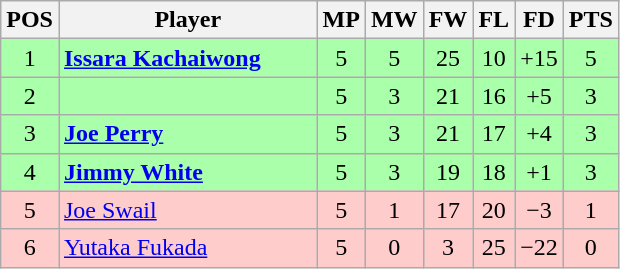<table class="wikitable" style="text-align: center;">
<tr>
<th width=20>POS</th>
<th width=165>Player</th>
<th width=20>MP</th>
<th width=20>MW</th>
<th width=20>FW</th>
<th width=20>FL</th>
<th width=20>FD</th>
<th width=20>PTS</th>
</tr>
<tr style="background:#aaffaa;">
<td>1</td>
<td style="text-align:left;"> <strong><a href='#'>Issara Kachaiwong</a></strong></td>
<td>5</td>
<td>5</td>
<td>25</td>
<td>10</td>
<td>+15</td>
<td>5</td>
</tr>
<tr style="background:#aaffaa;">
<td>2</td>
<td style="text-align:left;"></td>
<td>5</td>
<td>3</td>
<td>21</td>
<td>16</td>
<td>+5</td>
<td>3</td>
</tr>
<tr style="background:#aaffaa;">
<td>3</td>
<td style="text-align:left;"> <strong><a href='#'>Joe Perry</a></strong></td>
<td>5</td>
<td>3</td>
<td>21</td>
<td>17</td>
<td>+4</td>
<td>3</td>
</tr>
<tr style="background:#aaffaa;">
<td>4</td>
<td style="text-align:left;"> <strong><a href='#'>Jimmy White</a></strong></td>
<td>5</td>
<td>3</td>
<td>19</td>
<td>18</td>
<td>+1</td>
<td>3</td>
</tr>
<tr style="background:#fcc;">
<td>5</td>
<td style="text-align:left;"> <a href='#'>Joe Swail</a></td>
<td>5</td>
<td>1</td>
<td>17</td>
<td>20</td>
<td>−3</td>
<td>1</td>
</tr>
<tr style="background:#fcc;">
<td>6</td>
<td style="text-align:left;"> <a href='#'>Yutaka Fukada</a></td>
<td>5</td>
<td>0</td>
<td>3</td>
<td>25</td>
<td>−22</td>
<td>0</td>
</tr>
</table>
